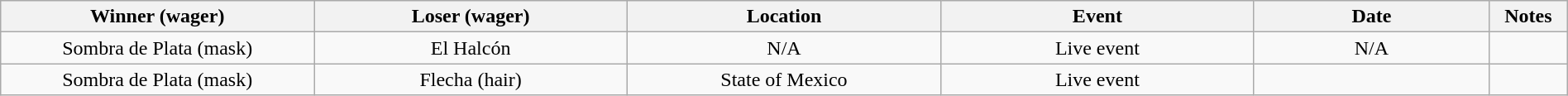<table class="wikitable sortable" width=100%  style="text-align: center">
<tr>
<th width=20% scope="col">Winner (wager)</th>
<th width=20% scope="col">Loser (wager)</th>
<th width=20% scope="col">Location</th>
<th width=20% scope="col">Event</th>
<th width=15% scope="col">Date</th>
<th class="unsortable" width=5% scope="col">Notes</th>
</tr>
<tr>
<td>Sombra de Plata (mask)</td>
<td>El Halcón</td>
<td>N/A</td>
<td>Live event</td>
<td>N/A</td>
<td> </td>
</tr>
<tr>
<td>Sombra de Plata (mask)</td>
<td>Flecha (hair)</td>
<td>State of Mexico</td>
<td>Live event</td>
<td></td>
<td> </td>
</tr>
</table>
